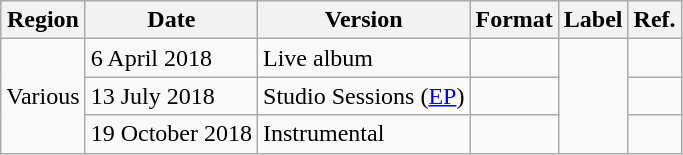<table class="wikitable plainrowheaders">
<tr>
<th scope="col">Region</th>
<th scope="col">Date</th>
<th scope="col">Version</th>
<th scope="col">Format</th>
<th scope="col">Label</th>
<th scope="col">Ref.</th>
</tr>
<tr>
<td rowspan="3">Various</td>
<td>6 April 2018</td>
<td>Live album</td>
<td></td>
<td rowspan="3"></td>
<td></td>
</tr>
<tr>
<td>13 July 2018</td>
<td>Studio Sessions (<a href='#'>EP</a>)</td>
<td></td>
<td></td>
</tr>
<tr>
<td>19 October 2018</td>
<td>Instrumental</td>
<td></td>
<td></td>
</tr>
</table>
